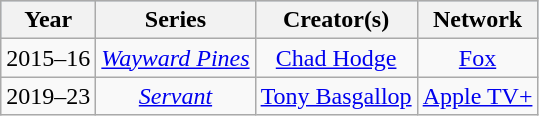<table class="wikitable sortable">
<tr style="background:#b0c4de; text-align:center;">
<th scope="col">Year</th>
<th scope="col">Series</th>
<th scope="col">Creator(s)</th>
<th scope="col">Network</th>
</tr>
<tr>
<td style="text-align:center;">2015–16</td>
<td scope="row" style="text-align:center;"><em><a href='#'>Wayward Pines</a></em></td>
<td style="text-align:center;"><a href='#'>Chad Hodge</a></td>
<td style="text-align:center;"><a href='#'>Fox</a></td>
</tr>
<tr>
<td style="text-align:center;">2019–23</td>
<td scope="row" style="text-align:center;"><em><a href='#'>Servant</a></em></td>
<td style="text-align:center;"><a href='#'>Tony Basgallop</a></td>
<td style="text-align:center;"><a href='#'>Apple TV+</a></td>
</tr>
</table>
